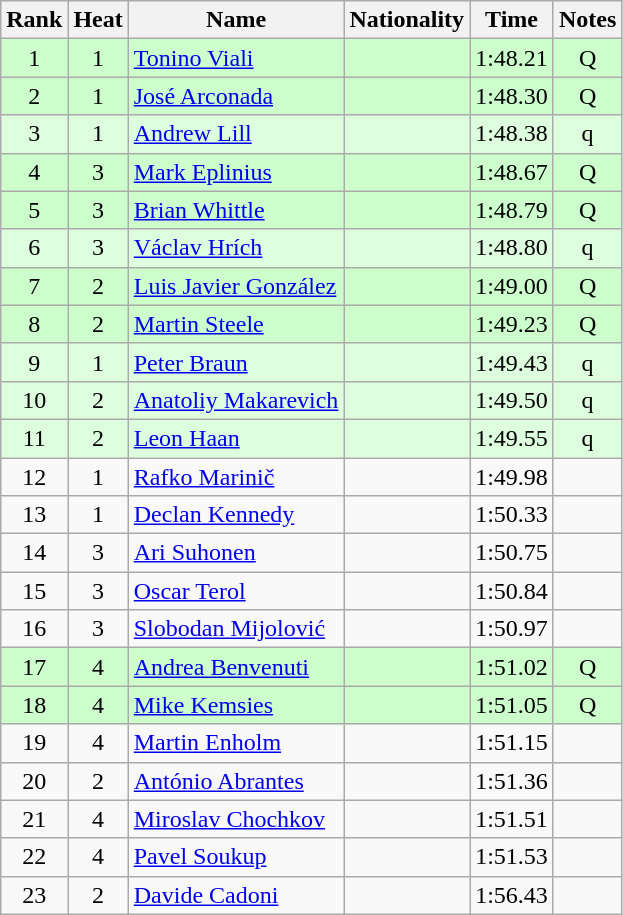<table class="wikitable sortable" style="text-align:center">
<tr>
<th>Rank</th>
<th>Heat</th>
<th>Name</th>
<th>Nationality</th>
<th>Time</th>
<th>Notes</th>
</tr>
<tr bgcolor=ccffcc>
<td>1</td>
<td>1</td>
<td align="left"><a href='#'>Tonino Viali</a></td>
<td align=left></td>
<td>1:48.21</td>
<td>Q</td>
</tr>
<tr bgcolor=ccffcc>
<td>2</td>
<td>1</td>
<td align="left"><a href='#'>José Arconada</a></td>
<td align=left></td>
<td>1:48.30</td>
<td>Q</td>
</tr>
<tr bgcolor=ddffdd>
<td>3</td>
<td>1</td>
<td align="left"><a href='#'>Andrew Lill</a></td>
<td align=left></td>
<td>1:48.38</td>
<td>q</td>
</tr>
<tr bgcolor=ccffcc>
<td>4</td>
<td>3</td>
<td align="left"><a href='#'>Mark Eplinius</a></td>
<td align=left></td>
<td>1:48.67</td>
<td>Q</td>
</tr>
<tr bgcolor=ccffcc>
<td>5</td>
<td>3</td>
<td align="left"><a href='#'>Brian Whittle</a></td>
<td align=left></td>
<td>1:48.79</td>
<td>Q</td>
</tr>
<tr bgcolor=ddffdd>
<td>6</td>
<td>3</td>
<td align="left"><a href='#'>Václav Hrích</a></td>
<td align=left></td>
<td>1:48.80</td>
<td>q</td>
</tr>
<tr bgcolor=ccffcc>
<td>7</td>
<td>2</td>
<td align="left"><a href='#'>Luis Javier González</a></td>
<td align=left></td>
<td>1:49.00</td>
<td>Q</td>
</tr>
<tr bgcolor=ccffcc>
<td>8</td>
<td>2</td>
<td align="left"><a href='#'>Martin Steele</a></td>
<td align=left></td>
<td>1:49.23</td>
<td>Q</td>
</tr>
<tr bgcolor=ddffdd>
<td>9</td>
<td>1</td>
<td align="left"><a href='#'>Peter Braun</a></td>
<td align=left></td>
<td>1:49.43</td>
<td>q</td>
</tr>
<tr bgcolor=ddffdd>
<td>10</td>
<td>2</td>
<td align="left"><a href='#'>Anatoliy Makarevich</a></td>
<td align=left></td>
<td>1:49.50</td>
<td>q</td>
</tr>
<tr bgcolor=ddffdd>
<td>11</td>
<td>2</td>
<td align="left"><a href='#'>Leon Haan</a></td>
<td align=left></td>
<td>1:49.55</td>
<td>q</td>
</tr>
<tr>
<td>12</td>
<td>1</td>
<td align="left"><a href='#'>Rafko Marinič</a></td>
<td align=left></td>
<td>1:49.98</td>
<td></td>
</tr>
<tr>
<td>13</td>
<td>1</td>
<td align="left"><a href='#'>Declan Kennedy</a></td>
<td align=left></td>
<td>1:50.33</td>
<td></td>
</tr>
<tr>
<td>14</td>
<td>3</td>
<td align="left"><a href='#'>Ari Suhonen</a></td>
<td align=left></td>
<td>1:50.75</td>
<td></td>
</tr>
<tr>
<td>15</td>
<td>3</td>
<td align="left"><a href='#'>Oscar Terol</a></td>
<td align=left></td>
<td>1:50.84</td>
<td></td>
</tr>
<tr>
<td>16</td>
<td>3</td>
<td align="left"><a href='#'>Slobodan Mijolović</a></td>
<td align=left></td>
<td>1:50.97</td>
<td></td>
</tr>
<tr bgcolor=ccffcc>
<td>17</td>
<td>4</td>
<td align="left"><a href='#'>Andrea Benvenuti</a></td>
<td align=left></td>
<td>1:51.02</td>
<td>Q</td>
</tr>
<tr bgcolor=ccffcc>
<td>18</td>
<td>4</td>
<td align="left"><a href='#'>Mike Kemsies</a></td>
<td align=left></td>
<td>1:51.05</td>
<td>Q</td>
</tr>
<tr>
<td>19</td>
<td>4</td>
<td align="left"><a href='#'>Martin Enholm</a></td>
<td align=left></td>
<td>1:51.15</td>
<td></td>
</tr>
<tr>
<td>20</td>
<td>2</td>
<td align="left"><a href='#'>António Abrantes</a></td>
<td align=left></td>
<td>1:51.36</td>
<td></td>
</tr>
<tr>
<td>21</td>
<td>4</td>
<td align="left"><a href='#'>Miroslav Chochkov</a></td>
<td align=left></td>
<td>1:51.51</td>
<td></td>
</tr>
<tr>
<td>22</td>
<td>4</td>
<td align="left"><a href='#'>Pavel Soukup</a></td>
<td align=left></td>
<td>1:51.53</td>
<td></td>
</tr>
<tr>
<td>23</td>
<td>2</td>
<td align="left"><a href='#'>Davide Cadoni</a></td>
<td align=left></td>
<td>1:56.43</td>
<td></td>
</tr>
</table>
